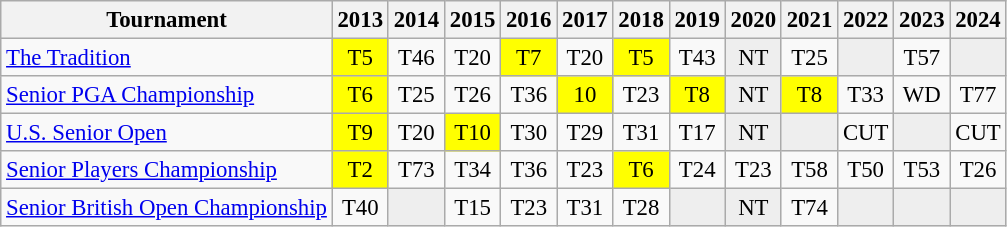<table class="wikitable" style="font-size:95%;text-align:center;">
<tr>
<th>Tournament</th>
<th>2013</th>
<th>2014</th>
<th>2015</th>
<th>2016</th>
<th>2017</th>
<th>2018</th>
<th>2019</th>
<th>2020</th>
<th>2021</th>
<th>2022</th>
<th>2023</th>
<th>2024</th>
</tr>
<tr>
<td align=left><a href='#'>The Tradition</a></td>
<td style="background:yellow;">T5</td>
<td>T46</td>
<td>T20</td>
<td style="background:yellow;">T7</td>
<td>T20</td>
<td style="background:yellow;">T5</td>
<td>T43</td>
<td style="background:#eeeeee;">NT</td>
<td>T25</td>
<td style="background:#eeeeee;"></td>
<td>T57</td>
<td style="background:#eeeeee;"></td>
</tr>
<tr>
<td align=left><a href='#'>Senior PGA Championship</a></td>
<td style="background:yellow;">T6</td>
<td>T25</td>
<td>T26</td>
<td>T36</td>
<td style="background:yellow;">10</td>
<td>T23</td>
<td style="background:yellow;">T8</td>
<td style="background:#eeeeee;">NT</td>
<td style="background:yellow;">T8</td>
<td>T33</td>
<td>WD</td>
<td>T77</td>
</tr>
<tr>
<td align=left><a href='#'>U.S. Senior Open</a></td>
<td style="background:yellow;">T9</td>
<td>T20</td>
<td style="background:yellow;">T10</td>
<td>T30</td>
<td>T29</td>
<td>T31</td>
<td>T17</td>
<td style="background:#eeeeee;">NT</td>
<td style="background:#eeeeee;"></td>
<td>CUT</td>
<td style="background:#eeeeee;"></td>
<td>CUT</td>
</tr>
<tr>
<td align=left><a href='#'>Senior Players Championship</a></td>
<td style="background:yellow;">T2</td>
<td>T73</td>
<td>T34</td>
<td>T36</td>
<td>T23</td>
<td style="background:yellow;">T6</td>
<td>T24</td>
<td>T23</td>
<td>T58</td>
<td>T50</td>
<td>T53</td>
<td>T26</td>
</tr>
<tr>
<td align=left><a href='#'>Senior British Open Championship</a></td>
<td>T40</td>
<td style="background:#eeeeee;"></td>
<td>T15</td>
<td>T23</td>
<td>T31</td>
<td>T28</td>
<td style="background:#eeeeee;"></td>
<td style="background:#eeeeee;">NT</td>
<td>T74</td>
<td style="background:#eeeeee;"></td>
<td style="background:#eeeeee;"></td>
<td style="background:#eeeeee;"></td>
</tr>
</table>
